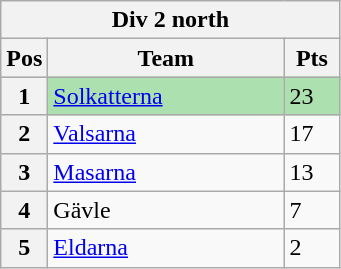<table class="wikitable">
<tr>
<th colspan="3">Div 2 north</th>
</tr>
<tr>
<th width=20>Pos</th>
<th width=150>Team</th>
<th width=30>Pts</th>
</tr>
<tr style="background:#ACE1AF;">
<th>1</th>
<td><a href='#'>Solkatterna</a></td>
<td>23</td>
</tr>
<tr>
<th>2</th>
<td><a href='#'>Valsarna</a></td>
<td>17</td>
</tr>
<tr>
<th>3</th>
<td><a href='#'>Masarna</a></td>
<td>13</td>
</tr>
<tr>
<th>4</th>
<td>Gävle</td>
<td>7</td>
</tr>
<tr>
<th>5</th>
<td><a href='#'>Eldarna</a></td>
<td>2</td>
</tr>
</table>
